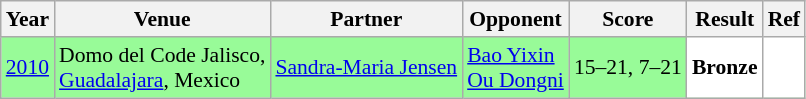<table class="sortable wikitable" style="font-size: 90%;">
<tr>
<th>Year</th>
<th>Venue</th>
<th>Partner</th>
<th>Opponent</th>
<th>Score</th>
<th>Result</th>
<th>Ref</th>
</tr>
<tr style="background:#98FB98">
<td align="center"><a href='#'>2010</a></td>
<td align="left">Domo del Code Jalisco,<br><a href='#'>Guadalajara</a>, Mexico</td>
<td align="left"> <a href='#'>Sandra-Maria Jensen</a></td>
<td align="left"> <a href='#'>Bao Yixin</a> <br>  <a href='#'>Ou Dongni</a></td>
<td align="left">15–21, 7–21</td>
<td style="text-align:left; background:white"> <strong>Bronze</strong></td>
<td style="text-align:center; background:white"></td>
</tr>
</table>
